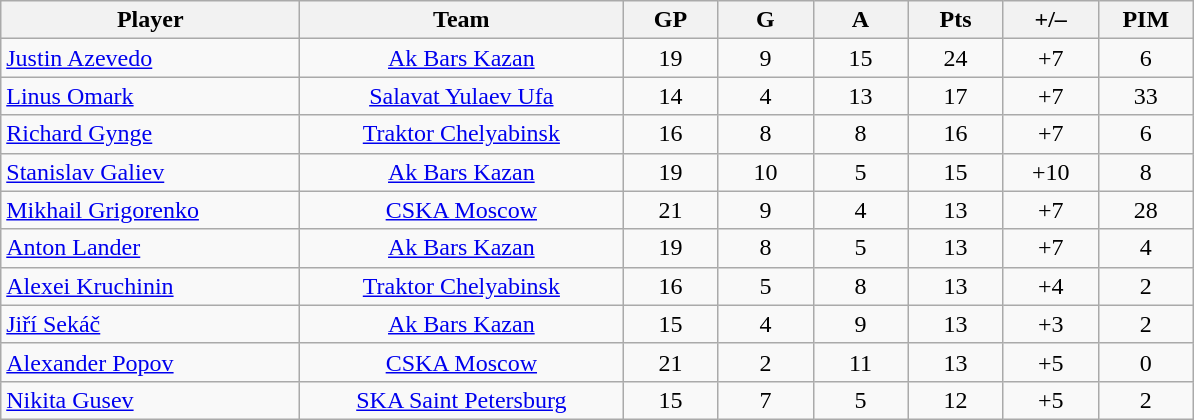<table class="wikitable sortable">
<tr>
<th style="width: 12em;">Player</th>
<th style="width: 13em;">Team</th>
<th style="width: 3.5em;">GP</th>
<th style="width: 3.5em;">G</th>
<th style="width: 3.5em;">A</th>
<th style="width: 3.5em;">Pts</th>
<th style="width: 3.5em;">+/–</th>
<th style="width: 3.5em;">PIM</th>
</tr>
<tr style="text-align:center;">
<td style="text-align:left;"><a href='#'>Justin Azevedo</a></td>
<td><a href='#'>Ak Bars Kazan</a></td>
<td>19</td>
<td>9</td>
<td>15</td>
<td>24</td>
<td>+7</td>
<td>6</td>
</tr>
<tr style="text-align:center;">
<td style="text-align:left;"><a href='#'>Linus Omark</a></td>
<td><a href='#'>Salavat Yulaev Ufa</a></td>
<td>14</td>
<td>4</td>
<td>13</td>
<td>17</td>
<td>+7</td>
<td>33</td>
</tr>
<tr style="text-align:center;">
<td style="text-align:left;"><a href='#'>Richard Gynge</a></td>
<td><a href='#'>Traktor Chelyabinsk</a></td>
<td>16</td>
<td>8</td>
<td>8</td>
<td>16</td>
<td>+7</td>
<td>6</td>
</tr>
<tr style="text-align:center;">
<td style="text-align:left;"><a href='#'>Stanislav Galiev</a></td>
<td><a href='#'>Ak Bars Kazan</a></td>
<td>19</td>
<td>10</td>
<td>5</td>
<td>15</td>
<td>+10</td>
<td>8</td>
</tr>
<tr style="text-align:center;">
<td style="text-align:left;"><a href='#'>Mikhail Grigorenko</a></td>
<td><a href='#'>CSKA Moscow</a></td>
<td>21</td>
<td>9</td>
<td>4</td>
<td>13</td>
<td>+7</td>
<td>28</td>
</tr>
<tr style="text-align:center;">
<td style="text-align:left;"><a href='#'>Anton Lander</a></td>
<td><a href='#'>Ak Bars Kazan</a></td>
<td>19</td>
<td>8</td>
<td>5</td>
<td>13</td>
<td>+7</td>
<td>4</td>
</tr>
<tr style="text-align:center;">
<td style="text-align:left;"><a href='#'>Alexei Kruchinin</a></td>
<td><a href='#'>Traktor Chelyabinsk</a></td>
<td>16</td>
<td>5</td>
<td>8</td>
<td>13</td>
<td>+4</td>
<td>2</td>
</tr>
<tr style="text-align:center;">
<td style="text-align:left;"><a href='#'>Jiří Sekáč</a></td>
<td><a href='#'>Ak Bars Kazan</a></td>
<td>15</td>
<td>4</td>
<td>9</td>
<td>13</td>
<td>+3</td>
<td>2</td>
</tr>
<tr style="text-align:center;">
<td style="text-align:left;"><a href='#'>Alexander Popov</a></td>
<td><a href='#'>CSKA Moscow</a></td>
<td>21</td>
<td>2</td>
<td>11</td>
<td>13</td>
<td>+5</td>
<td>0</td>
</tr>
<tr style="text-align:center;">
<td style="text-align:left;"><a href='#'>Nikita Gusev</a></td>
<td><a href='#'>SKA Saint Petersburg</a></td>
<td>15</td>
<td>7</td>
<td>5</td>
<td>12</td>
<td>+5</td>
<td>2</td>
</tr>
</table>
